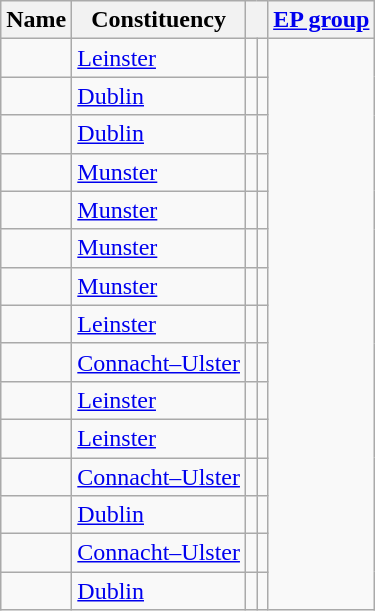<table class="wikitable sortable">
<tr>
<th>Name</th>
<th>Constituency</th>
<th colspan=2></th>
<th colspan=2><a href='#'>EP group</a></th>
</tr>
<tr>
<td></td>
<td><a href='#'>Leinster</a></td>
<td></td>
<td></td>
</tr>
<tr>
<td></td>
<td><a href='#'>Dublin</a></td>
<td></td>
<td></td>
</tr>
<tr>
<td></td>
<td><a href='#'>Dublin</a></td>
<td></td>
<td></td>
</tr>
<tr>
<td></td>
<td><a href='#'>Munster</a></td>
<td></td>
<td></td>
</tr>
<tr>
<td></td>
<td><a href='#'>Munster</a></td>
<td></td>
<td></td>
</tr>
<tr>
<td></td>
<td><a href='#'>Munster</a></td>
<td></td>
<td></td>
</tr>
<tr>
<td></td>
<td><a href='#'>Munster</a></td>
<td></td>
<td></td>
</tr>
<tr>
<td></td>
<td><a href='#'>Leinster</a></td>
<td></td>
<td></td>
</tr>
<tr>
<td></td>
<td><a href='#'>Connacht–Ulster</a></td>
<td></td>
<td></td>
</tr>
<tr>
<td></td>
<td><a href='#'>Leinster</a></td>
<td></td>
<td></td>
</tr>
<tr>
<td></td>
<td><a href='#'>Leinster</a></td>
<td></td>
<td></td>
</tr>
<tr>
<td></td>
<td><a href='#'>Connacht–Ulster</a></td>
<td></td>
<td></td>
</tr>
<tr>
<td></td>
<td><a href='#'>Dublin</a></td>
<td></td>
<td></td>
</tr>
<tr>
<td></td>
<td><a href='#'>Connacht–Ulster</a></td>
<td></td>
<td></td>
</tr>
<tr>
<td></td>
<td><a href='#'>Dublin</a></td>
<td></td>
<td></td>
</tr>
</table>
